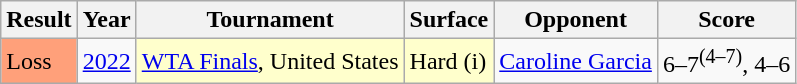<table class="sortable wikitable">
<tr>
<th>Result</th>
<th>Year</th>
<th>Tournament</th>
<th>Surface</th>
<th>Opponent</th>
<th class="unsortable">Score</th>
</tr>
<tr>
<td bgcolor=#FFA07A>Loss</td>
<td><a href='#'>2022</a></td>
<td bgcolor=FFFFCC><a href='#'>WTA Finals</a>, United States</td>
<td bgcolor=FFFFCC>Hard (i)</td>
<td> <a href='#'>Caroline Garcia</a></td>
<td>6–7<sup>(4–7)</sup>, 4–6</td>
</tr>
</table>
